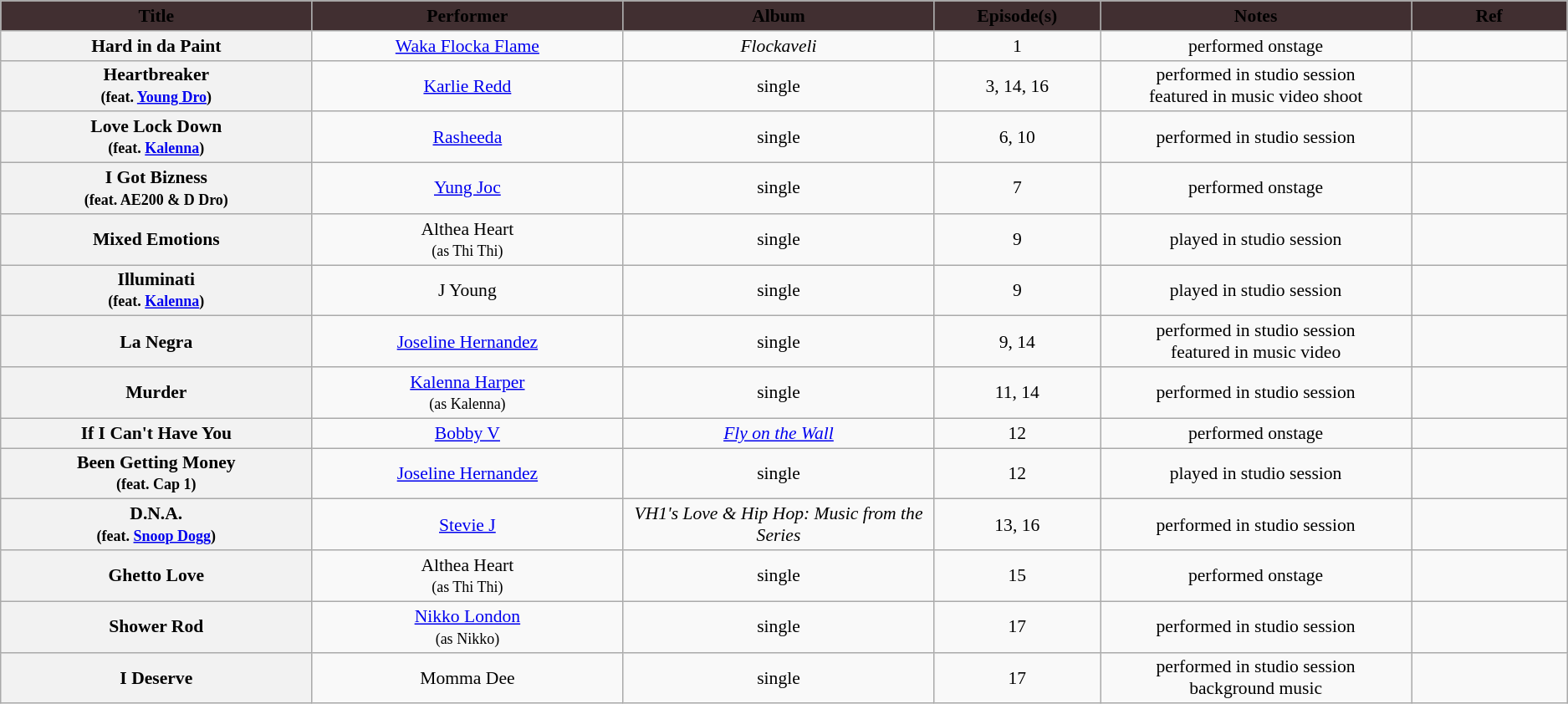<table class="wikitable sortable" style="font-size:90%; text-align: center">
<tr>
<th scope="col"  style="background:#412f31; width:10%;">Title</th>
<th scope="col"  style="background:#412f31; width:10%;">Performer</th>
<th scope="col"  style="background:#412f31; width:10%;">Album</th>
<th scope="col"  style="background:#412f31; width:5%;">Episode(s)</th>
<th scope="col"  style="background:#412f31; width:10%;">Notes</th>
<th scope="col"  style="background:#412f31; width:5%;">Ref</th>
</tr>
<tr>
<th scope="row">Hard in da Paint</th>
<td><a href='#'>Waka Flocka Flame</a></td>
<td><em>Flockaveli</em></td>
<td>1</td>
<td>performed onstage</td>
<td style="text-align:center;"></td>
</tr>
<tr>
<th scope="row">Heartbreaker <br><small>(feat. <a href='#'>Young Dro</a>)</small></th>
<td><a href='#'>Karlie Redd</a></td>
<td>single</td>
<td>3, 14, 16</td>
<td>performed in studio session <br> featured in music video shoot</td>
<td style="text-align:center;"></td>
</tr>
<tr>
<th scope="row">Love Lock Down <br><small>(feat. <a href='#'>Kalenna</a>)</small></th>
<td><a href='#'>Rasheeda</a></td>
<td>single</td>
<td>6, 10</td>
<td>performed in studio session</td>
<td style="text-align:center;"></td>
</tr>
<tr>
<th scope="row">I Got Bizness <br><small>(feat. AE200 & D Dro)</small></th>
<td><a href='#'>Yung Joc</a></td>
<td>single</td>
<td>7</td>
<td>performed onstage</td>
<td style="text-align:center;"></td>
</tr>
<tr>
<th scope="row">Mixed Emotions</th>
<td>Althea Heart <br><small>(as Thi Thi)</small></td>
<td>single</td>
<td>9</td>
<td>played in studio session</td>
<td></td>
</tr>
<tr>
<th scope="row">Illuminati <br><small>(feat. <a href='#'>Kalenna</a>)</small></th>
<td>J Young</td>
<td>single</td>
<td>9</td>
<td>played in studio session</td>
<td></td>
</tr>
<tr>
<th scope="row">La Negra</th>
<td><a href='#'>Joseline Hernandez</a></td>
<td>single</td>
<td>9, 14</td>
<td>performed in studio session <br> featured in music video</td>
<td style="text-align:center;"></td>
</tr>
<tr>
<th scope="row">Murder</th>
<td><a href='#'>Kalenna Harper</a> <br><small>(as Kalenna)</small></td>
<td>single</td>
<td>11, 14</td>
<td>performed in studio session</td>
<td style="text-align:center;"></td>
</tr>
<tr>
<th scope="row">If I Can't Have You</th>
<td><a href='#'>Bobby V</a></td>
<td><em><a href='#'>Fly on the Wall</a></em></td>
<td>12</td>
<td>performed onstage</td>
<td style="text-align:center;"></td>
</tr>
<tr>
<th scope="row">Been Getting Money <br><small>(feat. Cap 1)</small></th>
<td><a href='#'>Joseline Hernandez</a></td>
<td>single</td>
<td>12</td>
<td>played in studio session</td>
<td></td>
</tr>
<tr>
<th scope="row">D.N.A. <br><small>(feat. <a href='#'>Snoop Dogg</a>)</small></th>
<td><a href='#'>Stevie J</a></td>
<td><em>VH1's Love & Hip Hop: Music from the Series</em></td>
<td>13, 16</td>
<td>performed in studio session</td>
<td style="text-align:center;"></td>
</tr>
<tr>
<th scope="row">Ghetto Love</th>
<td>Althea Heart <br><small>(as Thi Thi)</small></td>
<td>single</td>
<td>15</td>
<td>performed onstage</td>
<td style="text-align:center;"></td>
</tr>
<tr>
<th scope="row">Shower Rod</th>
<td><a href='#'>Nikko London</a> <br><small>(as Nikko)</small></td>
<td>single</td>
<td>17</td>
<td>performed in studio session</td>
<td style="text-align:center;"></td>
</tr>
<tr>
<th scope="row">I Deserve</th>
<td>Momma Dee</td>
<td>single</td>
<td>17</td>
<td>performed in studio session <br> background music</td>
<td style="text-align:center;"></td>
</tr>
</table>
